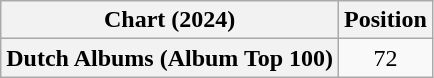<table class="wikitable sortable plainrowheaders" style="text-align:center">
<tr>
<th scope="col">Chart (2024)</th>
<th scope="col">Position</th>
</tr>
<tr>
<th scope="row">Dutch Albums (Album Top 100)</th>
<td>72</td>
</tr>
</table>
